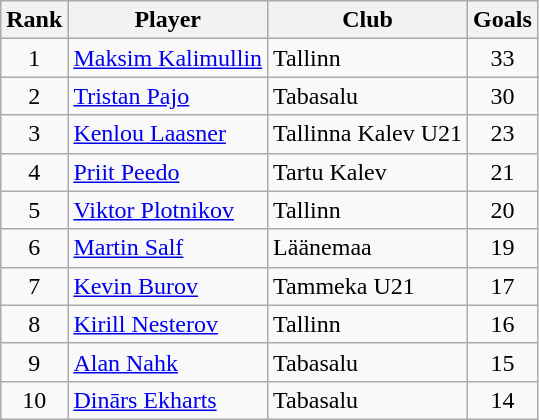<table class="wikitable" style="text-align:center">
<tr>
<th>Rank</th>
<th>Player</th>
<th>Club</th>
<th>Goals</th>
</tr>
<tr>
<td>1</td>
<td align=left> <a href='#'>Maksim Kalimullin</a></td>
<td align=left>Tallinn</td>
<td>33</td>
</tr>
<tr>
<td>2</td>
<td align=left> <a href='#'>Tristan Pajo</a></td>
<td align=left>Tabasalu</td>
<td>30</td>
</tr>
<tr>
<td>3</td>
<td align=left> <a href='#'>Kenlou Laasner</a></td>
<td align=left>Tallinna Kalev U21</td>
<td>23</td>
</tr>
<tr>
<td>4</td>
<td align=left> <a href='#'>Priit Peedo</a></td>
<td align=left>Tartu Kalev</td>
<td>21</td>
</tr>
<tr>
<td>5</td>
<td align=left> <a href='#'>Viktor Plotnikov</a></td>
<td align=left>Tallinn</td>
<td>20</td>
</tr>
<tr>
<td>6</td>
<td align=left> <a href='#'>Martin Salf</a></td>
<td align=left>Läänemaa</td>
<td>19</td>
</tr>
<tr>
<td>7</td>
<td align=left> <a href='#'>Kevin Burov</a></td>
<td align=left>Tammeka U21</td>
<td>17</td>
</tr>
<tr>
<td>8</td>
<td align=left> <a href='#'>Kirill Nesterov</a></td>
<td align=left>Tallinn</td>
<td>16</td>
</tr>
<tr>
<td>9</td>
<td align=left> <a href='#'>Alan Nahk</a></td>
<td align=left>Tabasalu</td>
<td>15</td>
</tr>
<tr>
<td>10</td>
<td align=left> <a href='#'>Dinārs Ekharts</a></td>
<td align=left>Tabasalu</td>
<td>14</td>
</tr>
</table>
